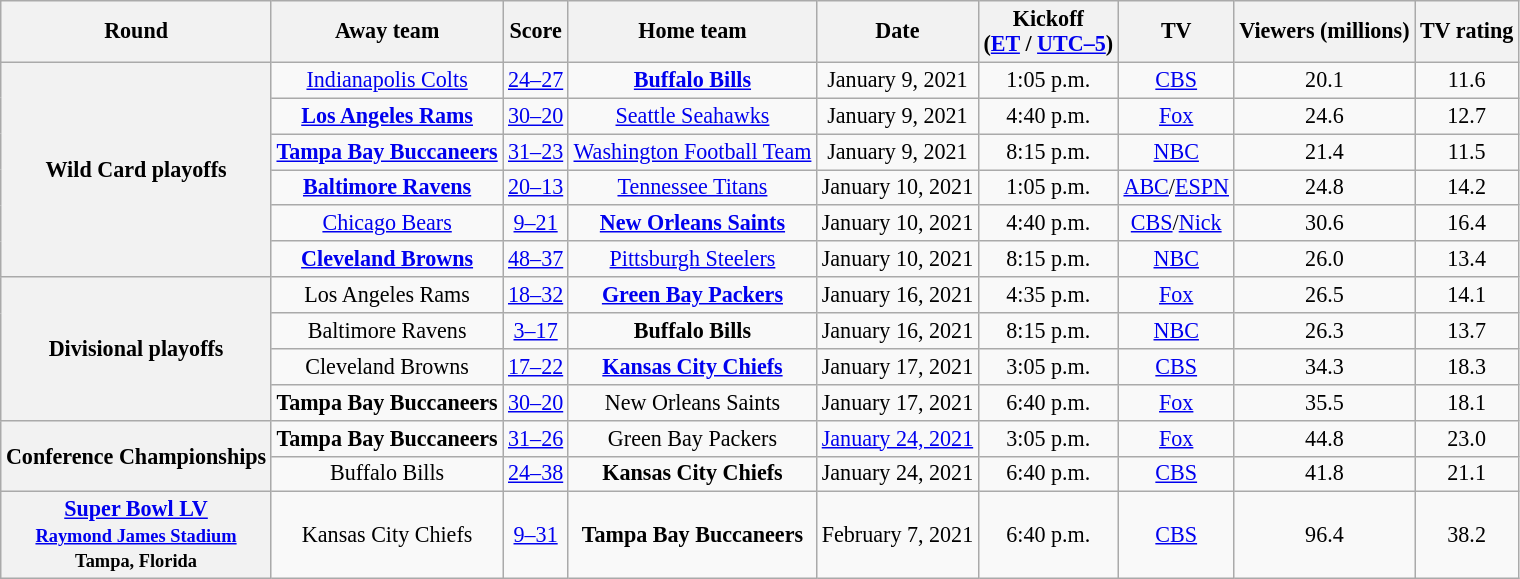<table class="wikitable sortable" style="font-size:92%; text-align:center">
<tr>
<th>Round</th>
<th>Away team</th>
<th>Score</th>
<th>Home team</th>
<th>Date</th>
<th>Kickoff<br>(<a href='#'>ET</a> / <a href='#'>UTC–5</a>)</th>
<th>TV</th>
<th>Viewers (millions)</th>
<th>TV rating</th>
</tr>
<tr>
<th rowspan="6">Wild Card playoffs</th>
<td><a href='#'>Indianapolis Colts</a></td>
<td><a href='#'>24–27</a></td>
<td><strong><a href='#'>Buffalo Bills</a></strong></td>
<td>January 9, 2021</td>
<td>1:05 p.m.</td>
<td><a href='#'>CBS</a></td>
<td>20.1</td>
<td>11.6</td>
</tr>
<tr>
<td><strong><a href='#'>Los Angeles Rams</a></strong></td>
<td><a href='#'>30–20</a></td>
<td><a href='#'>Seattle Seahawks</a></td>
<td>January 9, 2021</td>
<td>4:40 p.m.</td>
<td><a href='#'>Fox</a></td>
<td>24.6</td>
<td>12.7</td>
</tr>
<tr>
<td><strong><a href='#'>Tampa Bay Buccaneers</a></strong></td>
<td><a href='#'>31–23</a></td>
<td><a href='#'>Washington Football Team</a></td>
<td>January 9, 2021</td>
<td>8:15 p.m.</td>
<td><a href='#'>NBC</a></td>
<td>21.4</td>
<td>11.5</td>
</tr>
<tr>
<td><strong><a href='#'>Baltimore Ravens</a></strong></td>
<td><a href='#'>20–13</a></td>
<td><a href='#'>Tennessee Titans</a></td>
<td>January 10, 2021</td>
<td>1:05 p.m.</td>
<td><a href='#'>ABC</a>/<a href='#'>ESPN</a></td>
<td>24.8</td>
<td>14.2</td>
</tr>
<tr>
<td><a href='#'>Chicago Bears</a></td>
<td><a href='#'>9–21</a></td>
<td><strong><a href='#'>New Orleans Saints</a></strong></td>
<td>January 10, 2021</td>
<td>4:40 p.m.</td>
<td><a href='#'>CBS</a>/<a href='#'>Nick</a></td>
<td>30.6</td>
<td>16.4</td>
</tr>
<tr>
<td><strong><a href='#'>Cleveland Browns</a></strong></td>
<td><a href='#'>48–37</a></td>
<td><a href='#'>Pittsburgh Steelers</a></td>
<td>January 10, 2021</td>
<td>8:15 p.m.</td>
<td><a href='#'>NBC</a></td>
<td>26.0</td>
<td>13.4</td>
</tr>
<tr>
<th rowspan="4">Divisional playoffs</th>
<td>Los Angeles Rams</td>
<td><a href='#'>18–32</a></td>
<td><strong><a href='#'>Green Bay Packers</a></strong></td>
<td>January 16, 2021</td>
<td>4:35 p.m.</td>
<td><a href='#'>Fox</a></td>
<td>26.5</td>
<td>14.1</td>
</tr>
<tr>
<td>Baltimore Ravens</td>
<td><a href='#'>3–17</a></td>
<td><strong>Buffalo Bills</strong></td>
<td>January 16, 2021</td>
<td>8:15 p.m.</td>
<td><a href='#'>NBC</a></td>
<td>26.3</td>
<td>13.7</td>
</tr>
<tr>
<td>Cleveland Browns</td>
<td><a href='#'>17–22</a></td>
<td><strong><a href='#'>Kansas City Chiefs</a></strong></td>
<td>January 17, 2021</td>
<td>3:05 p.m.</td>
<td><a href='#'>CBS</a></td>
<td>34.3</td>
<td>18.3</td>
</tr>
<tr>
<td><strong>Tampa Bay Buccaneers</strong></td>
<td><a href='#'>30–20</a></td>
<td>New Orleans Saints</td>
<td>January 17, 2021</td>
<td>6:40 p.m.</td>
<td><a href='#'>Fox</a></td>
<td>35.5</td>
<td>18.1</td>
</tr>
<tr>
<th rowspan="2">Conference Championships</th>
<td><strong>Tampa Bay Buccaneers</strong></td>
<td><a href='#'>31–26</a></td>
<td>Green Bay Packers</td>
<td><a href='#'>January 24, 2021</a></td>
<td>3:05 p.m.</td>
<td><a href='#'>Fox</a></td>
<td>44.8</td>
<td>23.0</td>
</tr>
<tr>
<td>Buffalo Bills</td>
<td><a href='#'>24–38</a></td>
<td><strong>Kansas City Chiefs</strong></td>
<td>January 24, 2021</td>
<td>6:40 p.m.</td>
<td><a href='#'>CBS</a></td>
<td>41.8</td>
<td>21.1</td>
</tr>
<tr>
<th><a href='#'>Super Bowl LV</a><br><small><a href='#'>Raymond James Stadium</a><br>Tampa, Florida</small></th>
<td>Kansas City Chiefs</td>
<td><a href='#'>9–31</a></td>
<td><strong>Tampa Bay Buccaneers</strong></td>
<td>February 7, 2021</td>
<td>6:40 p.m.</td>
<td><a href='#'>CBS</a></td>
<td>96.4</td>
<td>38.2</td>
</tr>
</table>
